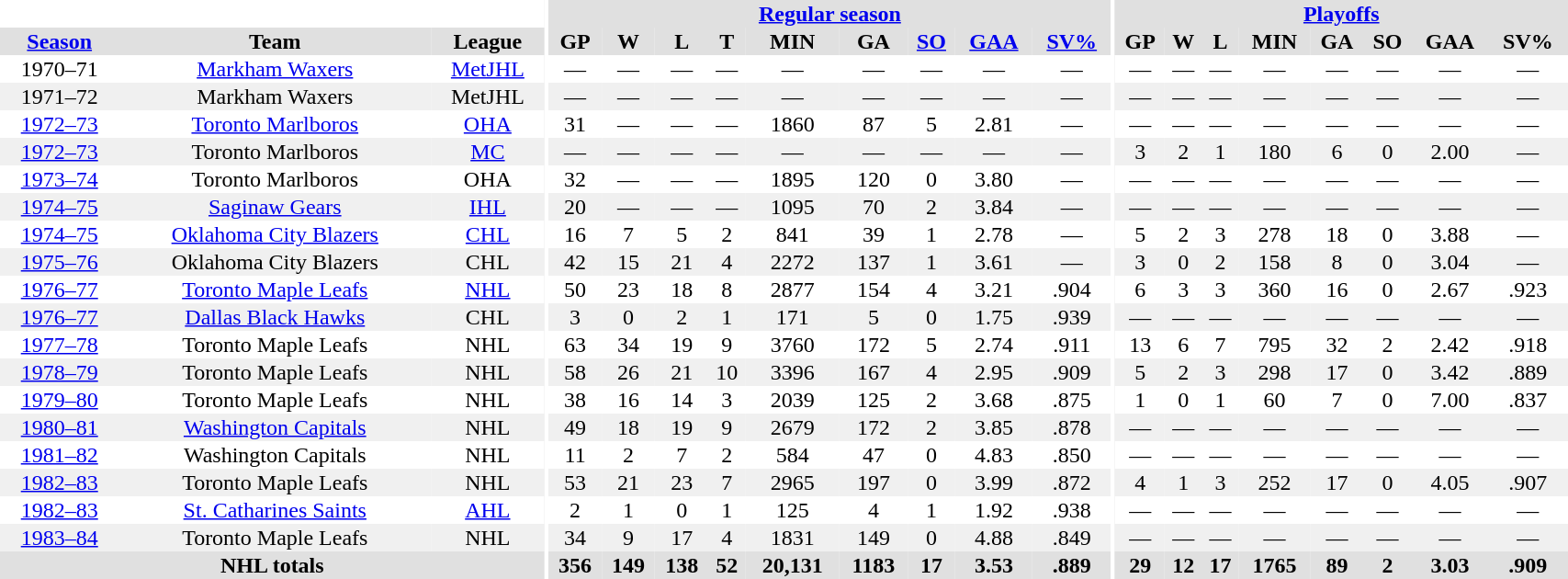<table border="0" cellpadding="1" cellspacing="0" style="width:90%; text-align:center;">
<tr bgcolor="#e0e0e0">
<th colspan="3" bgcolor="#ffffff"></th>
<th rowspan="99" bgcolor="#ffffff"></th>
<th colspan="9" bgcolor="#e0e0e0"><a href='#'>Regular season</a></th>
<th rowspan="99" bgcolor="#ffffff"></th>
<th colspan="8" bgcolor="#e0e0e0"><a href='#'>Playoffs</a></th>
</tr>
<tr bgcolor="#e0e0e0">
<th><a href='#'>Season</a></th>
<th>Team</th>
<th>League</th>
<th>GP</th>
<th>W</th>
<th>L</th>
<th>T</th>
<th>MIN</th>
<th>GA</th>
<th><a href='#'>SO</a></th>
<th><a href='#'>GAA</a></th>
<th><a href='#'>SV%</a></th>
<th>GP</th>
<th>W</th>
<th>L</th>
<th>MIN</th>
<th>GA</th>
<th>SO</th>
<th>GAA</th>
<th>SV%</th>
</tr>
<tr>
<td>1970–71</td>
<td><a href='#'>Markham Waxers</a></td>
<td><a href='#'>MetJHL</a></td>
<td>—</td>
<td>—</td>
<td>—</td>
<td>—</td>
<td>—</td>
<td>—</td>
<td>—</td>
<td>—</td>
<td>—</td>
<td>—</td>
<td>—</td>
<td>—</td>
<td>—</td>
<td>—</td>
<td>—</td>
<td>—</td>
<td>—</td>
</tr>
<tr bgcolor="#f0f0f0">
<td>1971–72</td>
<td>Markham Waxers</td>
<td>MetJHL</td>
<td>—</td>
<td>—</td>
<td>—</td>
<td>—</td>
<td>—</td>
<td>—</td>
<td>—</td>
<td>—</td>
<td>—</td>
<td>—</td>
<td>—</td>
<td>—</td>
<td>—</td>
<td>—</td>
<td>—</td>
<td>—</td>
<td>—</td>
</tr>
<tr>
<td><a href='#'>1972–73</a></td>
<td><a href='#'>Toronto Marlboros</a></td>
<td><a href='#'>OHA</a></td>
<td>31</td>
<td>—</td>
<td>—</td>
<td>—</td>
<td>1860</td>
<td>87</td>
<td>5</td>
<td>2.81</td>
<td>—</td>
<td>—</td>
<td>—</td>
<td>—</td>
<td>—</td>
<td>—</td>
<td>—</td>
<td>—</td>
<td>—</td>
</tr>
<tr bgcolor="#f0f0f0">
<td><a href='#'>1972–73</a></td>
<td>Toronto Marlboros</td>
<td><a href='#'>MC</a></td>
<td>—</td>
<td>—</td>
<td>—</td>
<td>—</td>
<td>—</td>
<td>—</td>
<td>—</td>
<td>—</td>
<td>—</td>
<td>3</td>
<td>2</td>
<td>1</td>
<td>180</td>
<td>6</td>
<td>0</td>
<td>2.00</td>
<td>—</td>
</tr>
<tr>
<td><a href='#'>1973–74</a></td>
<td>Toronto Marlboros</td>
<td>OHA</td>
<td>32</td>
<td>—</td>
<td>—</td>
<td>—</td>
<td>1895</td>
<td>120</td>
<td>0</td>
<td>3.80</td>
<td>—</td>
<td>—</td>
<td>—</td>
<td>—</td>
<td>—</td>
<td>—</td>
<td>—</td>
<td>—</td>
<td>—</td>
</tr>
<tr bgcolor="#f0f0f0">
<td><a href='#'>1974–75</a></td>
<td><a href='#'>Saginaw Gears</a></td>
<td><a href='#'>IHL</a></td>
<td>20</td>
<td>—</td>
<td>—</td>
<td>—</td>
<td>1095</td>
<td>70</td>
<td>2</td>
<td>3.84</td>
<td>—</td>
<td>—</td>
<td>—</td>
<td>—</td>
<td>—</td>
<td>—</td>
<td>—</td>
<td>—</td>
<td>—</td>
</tr>
<tr>
<td><a href='#'>1974–75</a></td>
<td><a href='#'>Oklahoma City Blazers</a></td>
<td><a href='#'>CHL</a></td>
<td>16</td>
<td>7</td>
<td>5</td>
<td>2</td>
<td>841</td>
<td>39</td>
<td>1</td>
<td>2.78</td>
<td>—</td>
<td>5</td>
<td>2</td>
<td>3</td>
<td>278</td>
<td>18</td>
<td>0</td>
<td>3.88</td>
<td>—</td>
</tr>
<tr bgcolor="#f0f0f0">
<td><a href='#'>1975–76</a></td>
<td>Oklahoma City Blazers</td>
<td>CHL</td>
<td>42</td>
<td>15</td>
<td>21</td>
<td>4</td>
<td>2272</td>
<td>137</td>
<td>1</td>
<td>3.61</td>
<td>—</td>
<td>3</td>
<td>0</td>
<td>2</td>
<td>158</td>
<td>8</td>
<td>0</td>
<td>3.04</td>
<td>—</td>
</tr>
<tr>
<td><a href='#'>1976–77</a></td>
<td><a href='#'>Toronto Maple Leafs</a></td>
<td><a href='#'>NHL</a></td>
<td>50</td>
<td>23</td>
<td>18</td>
<td>8</td>
<td>2877</td>
<td>154</td>
<td>4</td>
<td>3.21</td>
<td>.904</td>
<td>6</td>
<td>3</td>
<td>3</td>
<td>360</td>
<td>16</td>
<td>0</td>
<td>2.67</td>
<td>.923</td>
</tr>
<tr bgcolor="#f0f0f0">
<td><a href='#'>1976–77</a></td>
<td><a href='#'>Dallas Black Hawks</a></td>
<td>CHL</td>
<td>3</td>
<td>0</td>
<td>2</td>
<td>1</td>
<td>171</td>
<td>5</td>
<td>0</td>
<td>1.75</td>
<td>.939</td>
<td>—</td>
<td>—</td>
<td>—</td>
<td>—</td>
<td>—</td>
<td>—</td>
<td>—</td>
<td>—</td>
</tr>
<tr>
<td><a href='#'>1977–78</a></td>
<td>Toronto Maple Leafs</td>
<td>NHL</td>
<td>63</td>
<td>34</td>
<td>19</td>
<td>9</td>
<td>3760</td>
<td>172</td>
<td>5</td>
<td>2.74</td>
<td>.911</td>
<td>13</td>
<td>6</td>
<td>7</td>
<td>795</td>
<td>32</td>
<td>2</td>
<td>2.42</td>
<td>.918</td>
</tr>
<tr bgcolor="#f0f0f0">
<td><a href='#'>1978–79</a></td>
<td>Toronto Maple Leafs</td>
<td>NHL</td>
<td>58</td>
<td>26</td>
<td>21</td>
<td>10</td>
<td>3396</td>
<td>167</td>
<td>4</td>
<td>2.95</td>
<td>.909</td>
<td>5</td>
<td>2</td>
<td>3</td>
<td>298</td>
<td>17</td>
<td>0</td>
<td>3.42</td>
<td>.889</td>
</tr>
<tr>
<td><a href='#'>1979–80</a></td>
<td>Toronto Maple Leafs</td>
<td>NHL</td>
<td>38</td>
<td>16</td>
<td>14</td>
<td>3</td>
<td>2039</td>
<td>125</td>
<td>2</td>
<td>3.68</td>
<td>.875</td>
<td>1</td>
<td>0</td>
<td>1</td>
<td>60</td>
<td>7</td>
<td>0</td>
<td>7.00</td>
<td>.837</td>
</tr>
<tr bgcolor="#f0f0f0">
<td><a href='#'>1980–81</a></td>
<td><a href='#'>Washington Capitals</a></td>
<td>NHL</td>
<td>49</td>
<td>18</td>
<td>19</td>
<td>9</td>
<td>2679</td>
<td>172</td>
<td>2</td>
<td>3.85</td>
<td>.878</td>
<td>—</td>
<td>—</td>
<td>—</td>
<td>—</td>
<td>—</td>
<td>—</td>
<td>—</td>
<td>—</td>
</tr>
<tr>
<td><a href='#'>1981–82</a></td>
<td>Washington Capitals</td>
<td>NHL</td>
<td>11</td>
<td>2</td>
<td>7</td>
<td>2</td>
<td>584</td>
<td>47</td>
<td>0</td>
<td>4.83</td>
<td>.850</td>
<td>—</td>
<td>—</td>
<td>—</td>
<td>—</td>
<td>—</td>
<td>—</td>
<td>—</td>
<td>—</td>
</tr>
<tr bgcolor="#f0f0f0">
<td><a href='#'>1982–83</a></td>
<td>Toronto Maple Leafs</td>
<td>NHL</td>
<td>53</td>
<td>21</td>
<td>23</td>
<td>7</td>
<td>2965</td>
<td>197</td>
<td>0</td>
<td>3.99</td>
<td>.872</td>
<td>4</td>
<td>1</td>
<td>3</td>
<td>252</td>
<td>17</td>
<td>0</td>
<td>4.05</td>
<td>.907</td>
</tr>
<tr>
<td><a href='#'>1982–83</a></td>
<td><a href='#'>St. Catharines Saints</a></td>
<td><a href='#'>AHL</a></td>
<td>2</td>
<td>1</td>
<td>0</td>
<td>1</td>
<td>125</td>
<td>4</td>
<td>1</td>
<td>1.92</td>
<td>.938</td>
<td>—</td>
<td>—</td>
<td>—</td>
<td>—</td>
<td>—</td>
<td>—</td>
<td>—</td>
<td>—</td>
</tr>
<tr bgcolor="#f0f0f0">
<td><a href='#'>1983–84</a></td>
<td>Toronto Maple Leafs</td>
<td>NHL</td>
<td>34</td>
<td>9</td>
<td>17</td>
<td>4</td>
<td>1831</td>
<td>149</td>
<td>0</td>
<td>4.88</td>
<td>.849</td>
<td>—</td>
<td>—</td>
<td>—</td>
<td>—</td>
<td>—</td>
<td>—</td>
<td>—</td>
<td>—</td>
</tr>
<tr bgcolor="#e0e0e0">
<th colspan=3>NHL totals</th>
<th>356</th>
<th>149</th>
<th>138</th>
<th>52</th>
<th>20,131</th>
<th>1183</th>
<th>17</th>
<th>3.53</th>
<th>.889</th>
<th>29</th>
<th>12</th>
<th>17</th>
<th>1765</th>
<th>89</th>
<th>2</th>
<th>3.03</th>
<th>.909</th>
</tr>
</table>
